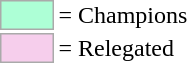<table>
<tr>
<td style="background-color:#ADFFD6; border:1px solid #aaaaaa; width:2em;"></td>
<td>= Champions</td>
</tr>
<tr>
<td style="background-color:#F6CEEC; border:1px solid #aaaaaa; width:2em;"></td>
<td>= Relegated</td>
</tr>
</table>
